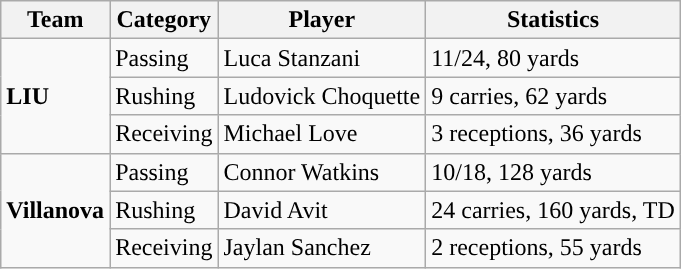<table class="wikitable" style="float: right;">
<tr>
<th>Team</th>
<th>Category</th>
<th>Player</th>
<th>Statistics</th>
</tr>
<tr>
<td rowspan=3><strong>LIU</strong></td>
<td>Passing</td>
<td>Luca Stanzani</td>
<td>11/24, 80 yards</td>
</tr>
<tr>
<td>Rushing</td>
<td>Ludovick Choquette</td>
<td>9 carries, 62 yards</td>
</tr>
<tr>
<td>Receiving</td>
<td>Michael Love</td>
<td>3 receptions, 36 yards</td>
</tr>
<tr>
<td rowspan=3><strong>Villanova</strong></td>
<td>Passing</td>
<td>Connor Watkins</td>
<td>10/18, 128 yards</td>
</tr>
<tr>
<td>Rushing</td>
<td>David Avit</td>
<td>24 carries, 160 yards, TD</td>
</tr>
<tr>
<td>Receiving</td>
<td>Jaylan Sanchez</td>
<td>2 receptions, 55 yards</td>
</tr>
</table>
